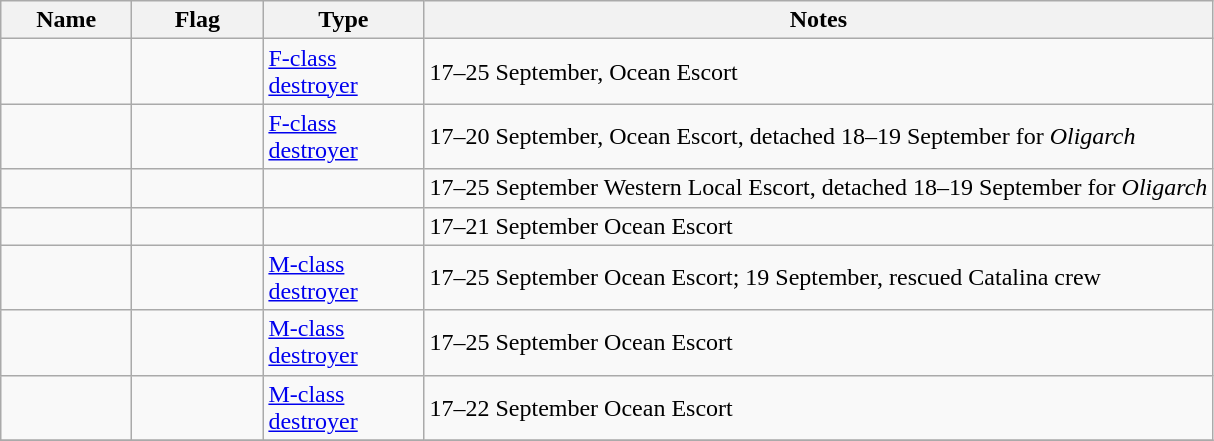<table class="wikitable sortable">
<tr>
<th scope="col" width="80px">Name</th>
<th scope="col" width="80px">Flag</th>
<th scope="col" width="100px">Type</th>
<th>Notes</th>
</tr>
<tr>
<td align="left"></td>
<td align="left"></td>
<td align="left"><a href='#'>F-class destroyer</a></td>
<td align="left">17–25 September, Ocean Escort</td>
</tr>
<tr>
<td align="left"></td>
<td align="left"></td>
<td align="left"><a href='#'>F-class destroyer</a></td>
<td align="left">17–20 September, Ocean Escort, detached 18–19 September for <em>Oligarch</em></td>
</tr>
<tr>
<td align="left"></td>
<td align="left"></td>
<td align="left"></td>
<td align="left">17–25 September Western Local Escort, detached 18–19 September for <em>Oligarch</em></td>
</tr>
<tr>
<td align="left"></td>
<td align="left"></td>
<td align="left"></td>
<td align="left">17–21 September Ocean Escort</td>
</tr>
<tr>
<td align="left"></td>
<td align="left"></td>
<td align="left"><a href='#'>M-class destroyer</a></td>
<td align="left">17–25 September Ocean Escort; 19 September, rescued Catalina crew</td>
</tr>
<tr>
<td align="left"></td>
<td align="left"></td>
<td align="left"><a href='#'>M-class destroyer</a></td>
<td align="left">17–25 September Ocean Escort</td>
</tr>
<tr>
<td align="left"></td>
<td align="left"></td>
<td align="left"><a href='#'>M-class destroyer</a></td>
<td align="left">17–22 September Ocean Escort</td>
</tr>
<tr>
</tr>
</table>
